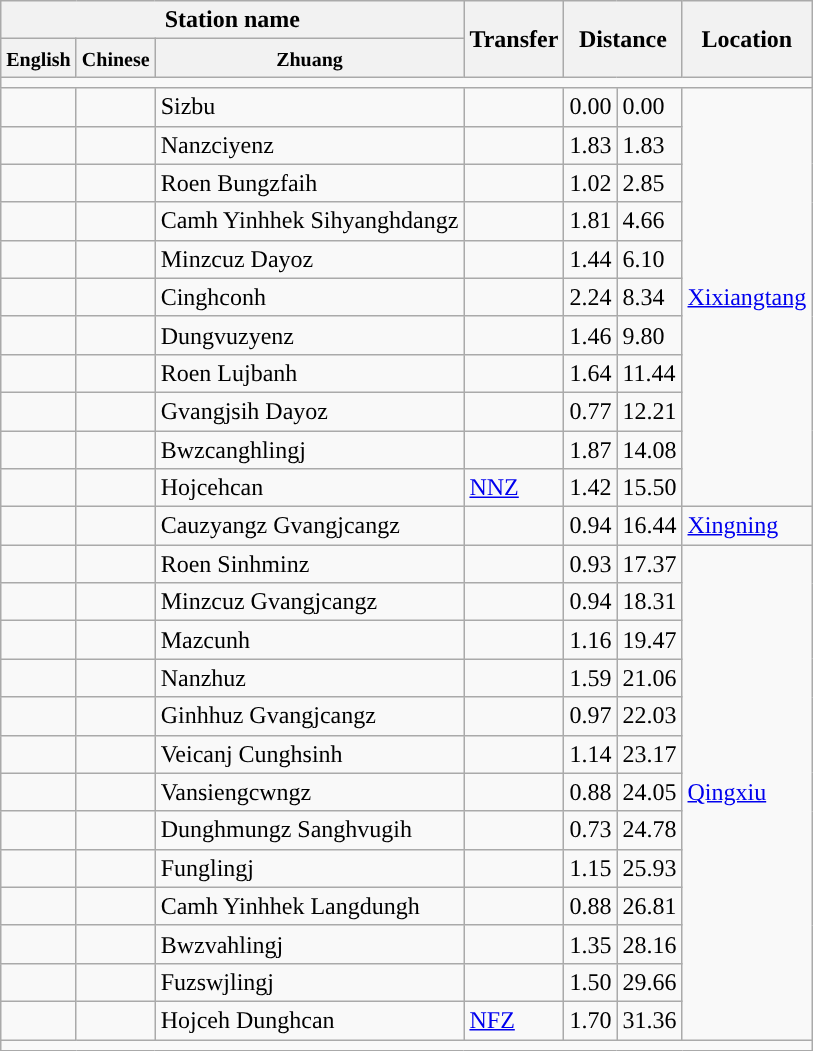<table class="wikitable">
<tr>
<th colspan=3>Station name</th>
<th rowspan=2>Transfer</th>
<th colspan="2" rowspan="2">Distance<br></th>
<th rowspan=2>Location</th>
</tr>
<tr>
<th><small>English</small></th>
<th><small>Chinese</small></th>
<th><small>Zhuang</small></th>
</tr>
<tr style="background:#">
<td colspan = "7"></td>
</tr>
<tr>
<td></td>
<td></td>
<td>Sizbu</td>
<td></td>
<td>0.00</td>
<td>0.00</td>
<td rowspan="11"><a href='#'>Xixiangtang</a></td>
</tr>
<tr>
<td></td>
<td></td>
<td>Nanzciyenz</td>
<td></td>
<td>1.83</td>
<td>1.83</td>
</tr>
<tr>
<td></td>
<td></td>
<td>Roen Bungzfaih</td>
<td></td>
<td>1.02</td>
<td>2.85</td>
</tr>
<tr>
<td></td>
<td></td>
<td>Camh Yinhhek Sihyanghdangz</td>
<td></td>
<td>1.81</td>
<td>4.66</td>
</tr>
<tr>
<td></td>
<td></td>
<td>Minzcuz Dayoz</td>
<td></td>
<td>1.44</td>
<td>6.10</td>
</tr>
<tr>
<td></td>
<td></td>
<td>Cinghconh</td>
<td></td>
<td>2.24</td>
<td>8.34</td>
</tr>
<tr>
<td></td>
<td></td>
<td>Dungvuzyenz</td>
<td></td>
<td>1.46</td>
<td>9.80</td>
</tr>
<tr>
<td></td>
<td></td>
<td>Roen Lujbanh</td>
<td></td>
<td>1.64</td>
<td>11.44</td>
</tr>
<tr>
<td></td>
<td></td>
<td>Gvangjsih Dayoz</td>
<td></td>
<td>0.77</td>
<td>12.21</td>
</tr>
<tr>
<td></td>
<td></td>
<td>Bwzcanghlingj</td>
<td></td>
<td>1.87</td>
<td>14.08</td>
</tr>
<tr>
<td></td>
<td></td>
<td>Hojcehcan</td>
<td>  <a href='#'>NNZ</a></td>
<td>1.42</td>
<td>15.50</td>
</tr>
<tr>
<td></td>
<td></td>
<td>Cauzyangz Gvangjcangz</td>
<td></td>
<td>0.94</td>
<td>16.44</td>
<td><a href='#'>Xingning</a></td>
</tr>
<tr>
<td></td>
<td></td>
<td>Roen Sinhminz</td>
<td></td>
<td>0.93</td>
<td>17.37</td>
<td rowspan="13"><a href='#'>Qingxiu</a></td>
</tr>
<tr>
<td></td>
<td></td>
<td>Minzcuz Gvangjcangz</td>
<td></td>
<td>0.94</td>
<td>18.31</td>
</tr>
<tr>
<td></td>
<td></td>
<td>Mazcunh</td>
<td></td>
<td>1.16</td>
<td>19.47</td>
</tr>
<tr>
<td></td>
<td></td>
<td>Nanzhuz</td>
<td></td>
<td>1.59</td>
<td>21.06</td>
</tr>
<tr>
<td></td>
<td></td>
<td>Ginhhuz Gvangjcangz</td>
<td></td>
<td>0.97</td>
<td>22.03</td>
</tr>
<tr>
<td></td>
<td></td>
<td>Veicanj Cunghsinh</td>
<td></td>
<td>1.14</td>
<td>23.17</td>
</tr>
<tr>
<td></td>
<td></td>
<td>Vansiengcwngz</td>
<td></td>
<td>0.88</td>
<td>24.05</td>
</tr>
<tr>
<td></td>
<td></td>
<td>Dunghmungz Sanghvugih</td>
<td></td>
<td>0.73</td>
<td>24.78</td>
</tr>
<tr>
<td></td>
<td></td>
<td>Funglingj</td>
<td></td>
<td>1.15</td>
<td>25.93</td>
</tr>
<tr>
<td></td>
<td></td>
<td>Camh Yinhhek Langdungh</td>
<td></td>
<td>0.88</td>
<td>26.81</td>
</tr>
<tr>
<td></td>
<td></td>
<td>Bwzvahlingj</td>
<td></td>
<td>1.35</td>
<td>28.16</td>
</tr>
<tr>
<td></td>
<td></td>
<td>Fuzswjlingj</td>
<td></td>
<td>1.50</td>
<td>29.66</td>
</tr>
<tr>
<td></td>
<td></td>
<td>Hojceh Dunghcan</td>
<td> <a href='#'>NFZ</a></td>
<td>1.70</td>
<td>31.36</td>
</tr>
<tr style="background:#">
<td colspan = "7"></td>
</tr>
</table>
